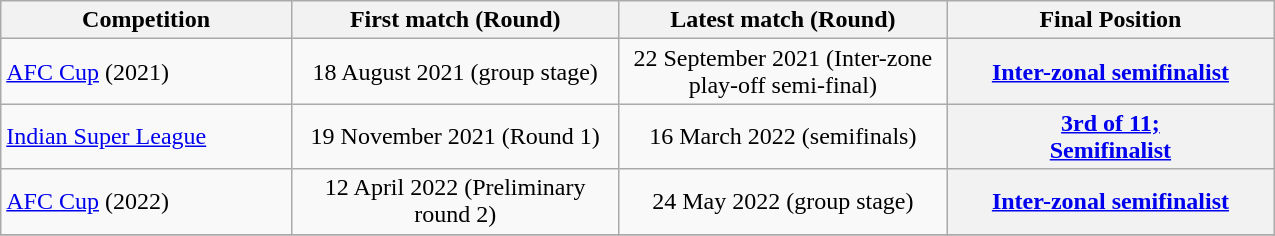<table class="wikitable" style="text-align:center; width:850px;">
<tr>
<th style="text-align:center; width:150px;">Competition</th>
<th style="text-align:center; width:170px;">First match (Round)</th>
<th style="text-align:center; width:170px;">Latest match (Round)</th>
<th style="text-align:center; width:170px;">Final Position</th>
</tr>
<tr>
<td style="text-align:left;"><a href='#'>AFC Cup</a> (2021)</td>
<td>18 August 2021 (group stage)</td>
<td>22 September 2021 (Inter-zone play-off semi-final)</td>
<th><a href='#'>Inter-zonal semifinalist</a></th>
</tr>
<tr>
<td style="text-align:left;"><a href='#'>Indian Super League</a></td>
<td>19 November 2021 (Round 1)</td>
<td>16 March 2022 (semifinals)</td>
<th><a href='#'>3rd of 11;<br>Semifinalist</a></th>
</tr>
<tr>
<td style="text-align:left;"><a href='#'>AFC Cup</a> (2022)</td>
<td>12 April 2022 (Preliminary round 2)</td>
<td>24 May 2022 (group stage)</td>
<th><a href='#'>Inter-zonal semifinalist</a></th>
</tr>
<tr>
</tr>
</table>
